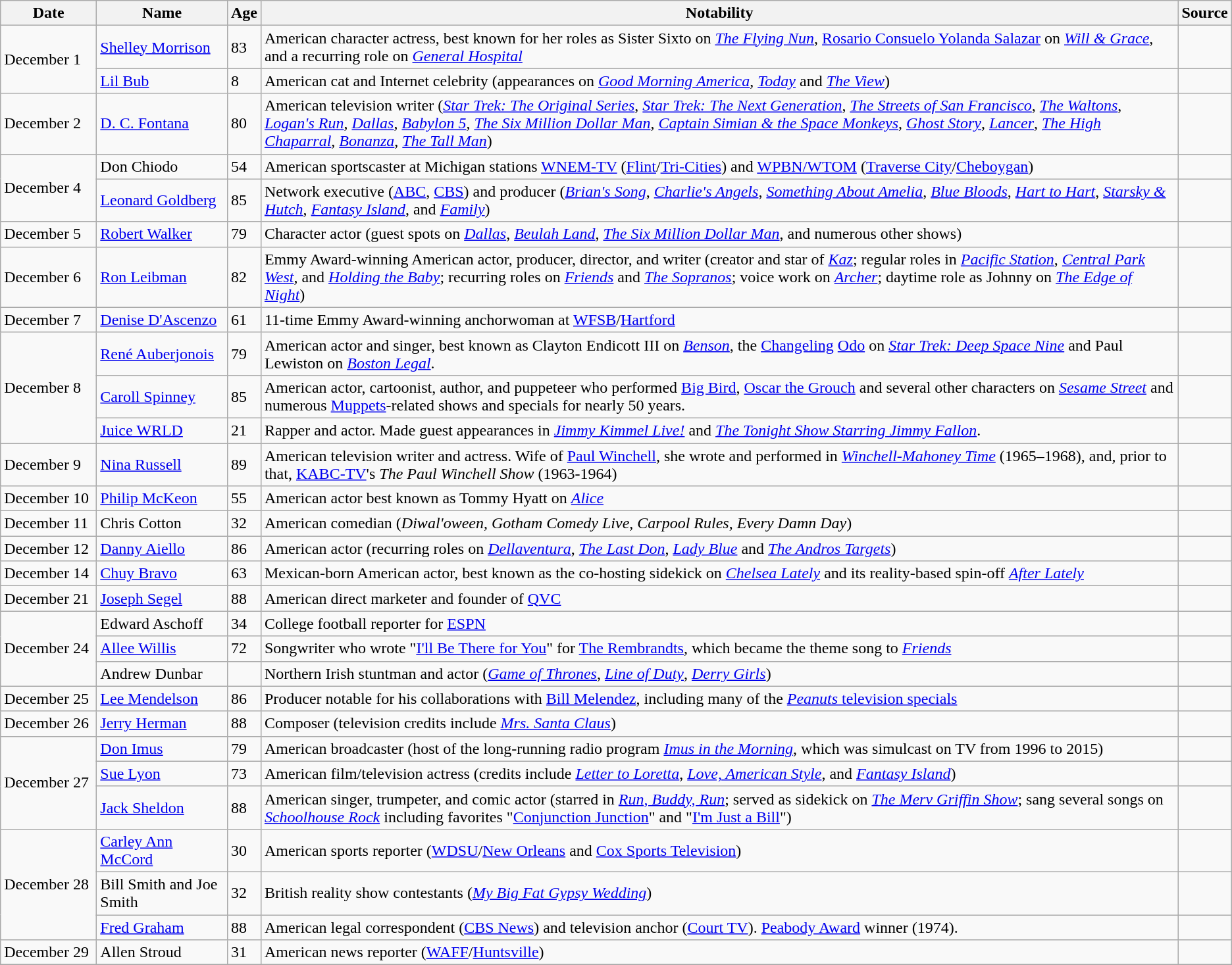<table class="wikitable sortable">
<tr>
<th width=90>Date</th>
<th width=125>Name</th>
<th>Age</th>
<th class="unsortable">Notability</th>
<th class="unsortable">Source</th>
</tr>
<tr>
<td rowspan=2>December 1</td>
<td><a href='#'>Shelley Morrison</a></td>
<td>83</td>
<td>American character actress, best known for her roles as Sister Sixto on <em><a href='#'>The Flying Nun</a></em>, <a href='#'>Rosario Consuelo Yolanda Salazar</a> on <em><a href='#'>Will & Grace</a></em>, and a recurring role on <em><a href='#'>General Hospital</a></em></td>
<td></td>
</tr>
<tr>
<td><a href='#'>Lil Bub</a></td>
<td>8</td>
<td>American cat and Internet celebrity (appearances on <em><a href='#'>Good Morning America</a></em>, <em><a href='#'>Today</a></em> and <em><a href='#'>The View</a></em>)</td>
<td></td>
</tr>
<tr>
<td>December 2</td>
<td><a href='#'>D. C. Fontana</a></td>
<td>80</td>
<td>American television writer (<em><a href='#'>Star Trek: The Original Series</a></em>, <em><a href='#'>Star Trek: The Next Generation</a></em>, <em><a href='#'>The Streets of San Francisco</a></em>, <em><a href='#'>The Waltons</a></em>, <em><a href='#'>Logan's Run</a></em>, <em><a href='#'>Dallas</a></em>, <em><a href='#'>Babylon 5</a></em>, <em><a href='#'>The Six Million Dollar Man</a></em>, <em><a href='#'>Captain Simian & the Space Monkeys</a></em>, <em><a href='#'>Ghost Story</a></em>, <em><a href='#'>Lancer</a></em>, <em><a href='#'>The High Chaparral</a></em>, <em><a href='#'>Bonanza</a></em>, <em><a href='#'>The Tall Man</a></em>)</td>
<td></td>
</tr>
<tr>
<td rowspan=2>December 4</td>
<td>Don Chiodo</td>
<td>54</td>
<td>American sportscaster at Michigan stations <a href='#'>WNEM-TV</a> (<a href='#'>Flint</a>/<a href='#'>Tri-Cities</a>) and <a href='#'>WPBN/WTOM</a> (<a href='#'>Traverse City</a>/<a href='#'>Cheboygan</a>)</td>
<td></td>
</tr>
<tr>
<td><a href='#'>Leonard Goldberg</a></td>
<td>85</td>
<td>Network executive (<a href='#'>ABC</a>, <a href='#'>CBS</a>) and producer (<em><a href='#'>Brian's Song</a></em>, <em><a href='#'>Charlie's Angels</a></em>, <em><a href='#'>Something About Amelia</a></em>, <em><a href='#'>Blue Bloods</a></em>, <em><a href='#'>Hart to Hart</a></em>, <em><a href='#'>Starsky & Hutch</a></em>, <em><a href='#'>Fantasy Island</a></em>, and <em><a href='#'>Family</a></em>)</td>
<td></td>
</tr>
<tr>
<td>December 5</td>
<td><a href='#'>Robert Walker</a></td>
<td>79</td>
<td>Character actor (guest spots on <em><a href='#'>Dallas</a></em>, <em><a href='#'>Beulah Land</a></em>, <em><a href='#'>The Six Million Dollar Man</a></em>, and numerous other shows)</td>
<td></td>
</tr>
<tr>
<td>December 6</td>
<td><a href='#'>Ron Leibman</a></td>
<td>82</td>
<td>Emmy Award-winning American actor, producer, director, and writer (creator and star of <em><a href='#'>Kaz</a></em>; regular roles in <em><a href='#'>Pacific Station</a></em>, <em><a href='#'>Central Park West</a></em>, and <em><a href='#'>Holding the Baby</a></em>; recurring roles on <em><a href='#'>Friends</a></em> and <em><a href='#'>The Sopranos</a></em>; voice work on <em><a href='#'>Archer</a></em>; daytime role as Johnny on <em><a href='#'>The Edge of Night</a></em>)</td>
<td></td>
</tr>
<tr>
<td>December 7</td>
<td><a href='#'>Denise D'Ascenzo</a></td>
<td>61</td>
<td>11-time Emmy Award-winning anchorwoman at <a href='#'>WFSB</a>/<a href='#'>Hartford</a></td>
<td></td>
</tr>
<tr>
<td rowspan=3>December 8</td>
<td><a href='#'>René Auberjonois</a></td>
<td>79</td>
<td>American actor and singer, best known as Clayton Endicott III on <em><a href='#'>Benson</a></em>, the <a href='#'>Changeling</a> <a href='#'>Odo</a> on <em><a href='#'>Star Trek: Deep Space Nine</a></em> and Paul Lewiston on <em><a href='#'>Boston Legal</a></em>.</td>
<td></td>
</tr>
<tr>
<td><a href='#'>Caroll Spinney</a></td>
<td>85</td>
<td>American actor, cartoonist, author, and puppeteer who performed <a href='#'>Big Bird</a>, <a href='#'>Oscar the Grouch</a> and several other characters on <em><a href='#'>Sesame Street</a></em> and numerous <a href='#'>Muppets</a>-related shows and specials for nearly 50 years.</td>
<td></td>
</tr>
<tr>
<td><a href='#'>Juice WRLD</a></td>
<td>21</td>
<td>Rapper and actor. Made guest appearances in <em><a href='#'>Jimmy Kimmel Live!</a></em> and <em><a href='#'>The Tonight Show Starring Jimmy Fallon</a></em>.</td>
<td></td>
</tr>
<tr>
<td>December 9</td>
<td><a href='#'>Nina Russell</a></td>
<td>89</td>
<td>American television writer and actress. Wife of <a href='#'>Paul Winchell</a>, she wrote and performed in <em><a href='#'>Winchell-Mahoney Time</a></em> (1965–1968), and, prior to that, <a href='#'>KABC-TV</a>'s <em>The Paul Winchell Show</em> (1963-1964)</td>
<td></td>
</tr>
<tr>
<td>December 10</td>
<td><a href='#'>Philip McKeon</a></td>
<td>55</td>
<td>American actor best known as Tommy Hyatt on <em><a href='#'>Alice</a></em></td>
<td></td>
</tr>
<tr>
<td>December 11</td>
<td>Chris Cotton</td>
<td>32</td>
<td>American comedian (<em>Diwal'oween</em>, <em>Gotham Comedy Live</em>, <em>Carpool Rules</em>, <em>Every Damn Day</em>)</td>
<td></td>
</tr>
<tr>
<td>December 12</td>
<td><a href='#'>Danny Aiello</a></td>
<td>86</td>
<td>American actor (recurring roles on <em><a href='#'>Dellaventura</a></em>, <em><a href='#'>The Last Don</a></em>, <em><a href='#'>Lady Blue</a></em> and <em><a href='#'>The Andros Targets</a></em>)</td>
<td></td>
</tr>
<tr>
<td>December 14</td>
<td><a href='#'>Chuy Bravo</a></td>
<td>63</td>
<td>Mexican-born American actor, best known as the co-hosting sidekick on <em><a href='#'>Chelsea Lately</a></em> and its reality-based spin-off <em><a href='#'>After Lately</a></em></td>
<td></td>
</tr>
<tr>
<td>December 21</td>
<td><a href='#'>Joseph Segel</a></td>
<td>88</td>
<td>American direct marketer and founder of <a href='#'>QVC</a></td>
<td></td>
</tr>
<tr>
<td rowspan=3>December 24</td>
<td>Edward Aschoff</td>
<td>34</td>
<td>College football reporter for <a href='#'>ESPN</a></td>
<td></td>
</tr>
<tr>
<td><a href='#'>Allee Willis</a></td>
<td>72</td>
<td>Songwriter who wrote "<a href='#'>I'll Be There for You</a>" for <a href='#'>The Rembrandts</a>, which became the theme song to <em><a href='#'>Friends</a></em></td>
<td></td>
</tr>
<tr>
<td>Andrew Dunbar</td>
<td></td>
<td>Northern Irish stuntman and actor (<em><a href='#'>Game of Thrones</a></em>, <em><a href='#'>Line of Duty</a></em>, <em><a href='#'>Derry Girls</a></em>)</td>
<td></td>
</tr>
<tr>
<td>December 25</td>
<td><a href='#'>Lee Mendelson</a></td>
<td>86</td>
<td>Producer notable for his collaborations with <a href='#'>Bill Melendez</a>, including many of the <a href='#'><em>Peanuts</em> television specials</a></td>
<td></td>
</tr>
<tr>
<td>December 26</td>
<td><a href='#'>Jerry Herman</a></td>
<td>88</td>
<td>Composer (television credits include <em><a href='#'>Mrs. Santa Claus</a></em>)</td>
<td></td>
</tr>
<tr>
<td rowspan=3>December 27</td>
<td><a href='#'>Don Imus</a></td>
<td>79</td>
<td>American broadcaster (host of the long-running radio program <em><a href='#'>Imus in the Morning</a></em>, which was simulcast on TV from 1996 to 2015)</td>
<td></td>
</tr>
<tr>
<td><a href='#'>Sue Lyon</a></td>
<td>73</td>
<td>American film/television actress (credits include  <em><a href='#'>Letter to Loretta</a></em>,  <em><a href='#'>Love, American Style</a></em>, and  <em><a href='#'>Fantasy Island</a></em>)</td>
<td></td>
</tr>
<tr>
<td><a href='#'>Jack Sheldon</a></td>
<td>88</td>
<td>American singer, trumpeter, and comic actor (starred in <em><a href='#'>Run, Buddy, Run</a></em>; served as sidekick on <em><a href='#'>The Merv Griffin Show</a></em>; sang several songs on <em><a href='#'>Schoolhouse Rock</a></em> including favorites "<a href='#'>Conjunction Junction</a>" and "<a href='#'>I'm Just a Bill</a>")</td>
<td></td>
</tr>
<tr>
<td rowspan=3>December 28</td>
<td><a href='#'>Carley Ann McCord</a></td>
<td>30</td>
<td>American sports reporter (<a href='#'>WDSU</a>/<a href='#'>New Orleans</a> and <a href='#'>Cox Sports Television</a>)</td>
<td></td>
</tr>
<tr>
<td>Bill Smith and Joe Smith</td>
<td>32</td>
<td>British reality show contestants (<em><a href='#'>My Big Fat Gypsy Wedding</a></em>)</td>
<td></td>
</tr>
<tr>
<td><a href='#'>Fred Graham</a></td>
<td>88</td>
<td>American legal correspondent (<a href='#'>CBS News</a>) and television anchor (<a href='#'>Court TV</a>). <a href='#'>Peabody Award</a> winner (1974).</td>
<td></td>
</tr>
<tr>
<td>December 29</td>
<td>Allen Stroud</td>
<td>31</td>
<td>American news reporter (<a href='#'>WAFF</a>/<a href='#'>Huntsville</a>)</td>
<td></td>
</tr>
<tr>
</tr>
</table>
